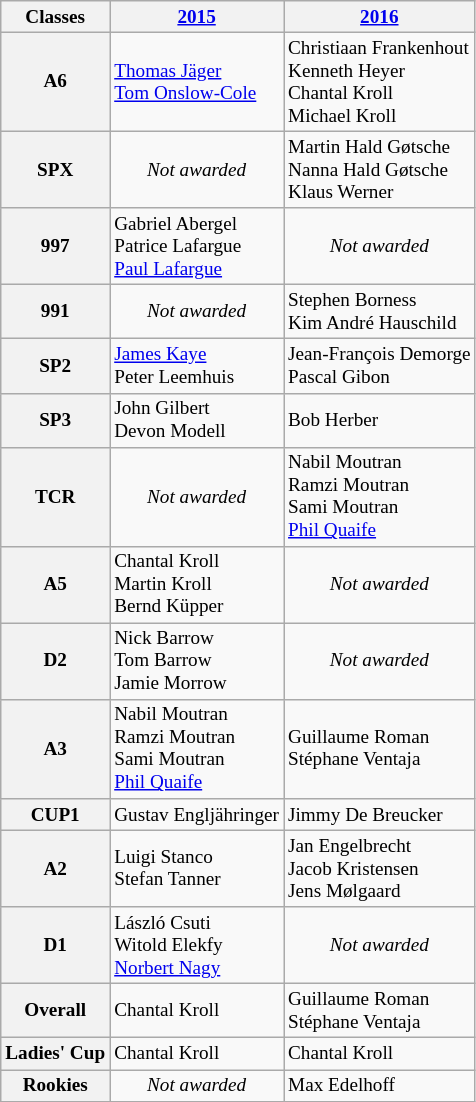<table class="wikitable" style="font-size: 80%;">
<tr>
<th>Classes</th>
<th><a href='#'>2015</a></th>
<th><a href='#'>2016</a></th>
</tr>
<tr>
<th>A6</th>
<td> <a href='#'>Thomas Jäger</a><br> <a href='#'>Tom Onslow-Cole</a></td>
<td> Christiaan Frankenhout<br> Kenneth Heyer<br> Chantal Kroll<br> Michael Kroll</td>
</tr>
<tr>
<th>SPX</th>
<td align=center><em>Not awarded</em></td>
<td> Martin Hald Gøtsche<br> Nanna Hald Gøtsche<br> Klaus Werner</td>
</tr>
<tr>
<th>997</th>
<td> Gabriel Abergel<br> Patrice Lafargue<br> <a href='#'>Paul Lafargue</a></td>
<td align=center><em>Not awarded</em></td>
</tr>
<tr>
<th>991</th>
<td align=center><em>Not awarded</em></td>
<td> Stephen Borness<br> Kim André Hauschild</td>
</tr>
<tr>
<th>SP2</th>
<td> <a href='#'>James Kaye</a><br> Peter Leemhuis</td>
<td> Jean-François Demorge<br> Pascal Gibon</td>
</tr>
<tr>
<th>SP3</th>
<td> John Gilbert<br> Devon Modell</td>
<td> Bob Herber</td>
</tr>
<tr>
<th>TCR</th>
<td align=center><em>Not awarded</em></td>
<td> Nabil Moutran<br> Ramzi Moutran<br> Sami Moutran<br> <a href='#'>Phil Quaife</a></td>
</tr>
<tr>
<th>A5</th>
<td> Chantal Kroll<br> Martin Kroll<br> Bernd Küpper</td>
<td align=center><em>Not awarded</em></td>
</tr>
<tr>
<th>D2</th>
<td> Nick Barrow<br> Tom Barrow<br> Jamie Morrow</td>
<td align=center><em>Not awarded</em></td>
</tr>
<tr>
<th>A3</th>
<td> Nabil Moutran<br> Ramzi Moutran<br> Sami Moutran<br> <a href='#'>Phil Quaife</a></td>
<td> Guillaume Roman<br> Stéphane Ventaja</td>
</tr>
<tr>
<th>CUP1</th>
<td> Gustav Engljähringer</td>
<td> Jimmy De Breucker</td>
</tr>
<tr>
<th>A2</th>
<td> Luigi Stanco<br> Stefan Tanner</td>
<td> Jan Engelbrecht<br> Jacob Kristensen<br> Jens Mølgaard</td>
</tr>
<tr>
<th>D1</th>
<td> László Csuti<br> Witold Elekfy<br> <a href='#'>Norbert Nagy</a></td>
<td align=center><em>Not awarded</em></td>
</tr>
<tr>
<th>Overall</th>
<td> Chantal Kroll</td>
<td> Guillaume Roman<br> Stéphane Ventaja</td>
</tr>
<tr>
<th>Ladies' Cup</th>
<td> Chantal Kroll</td>
<td> Chantal Kroll</td>
</tr>
<tr>
<th>Rookies</th>
<td align=center><em>Not awarded</em></td>
<td> Max Edelhoff</td>
</tr>
</table>
